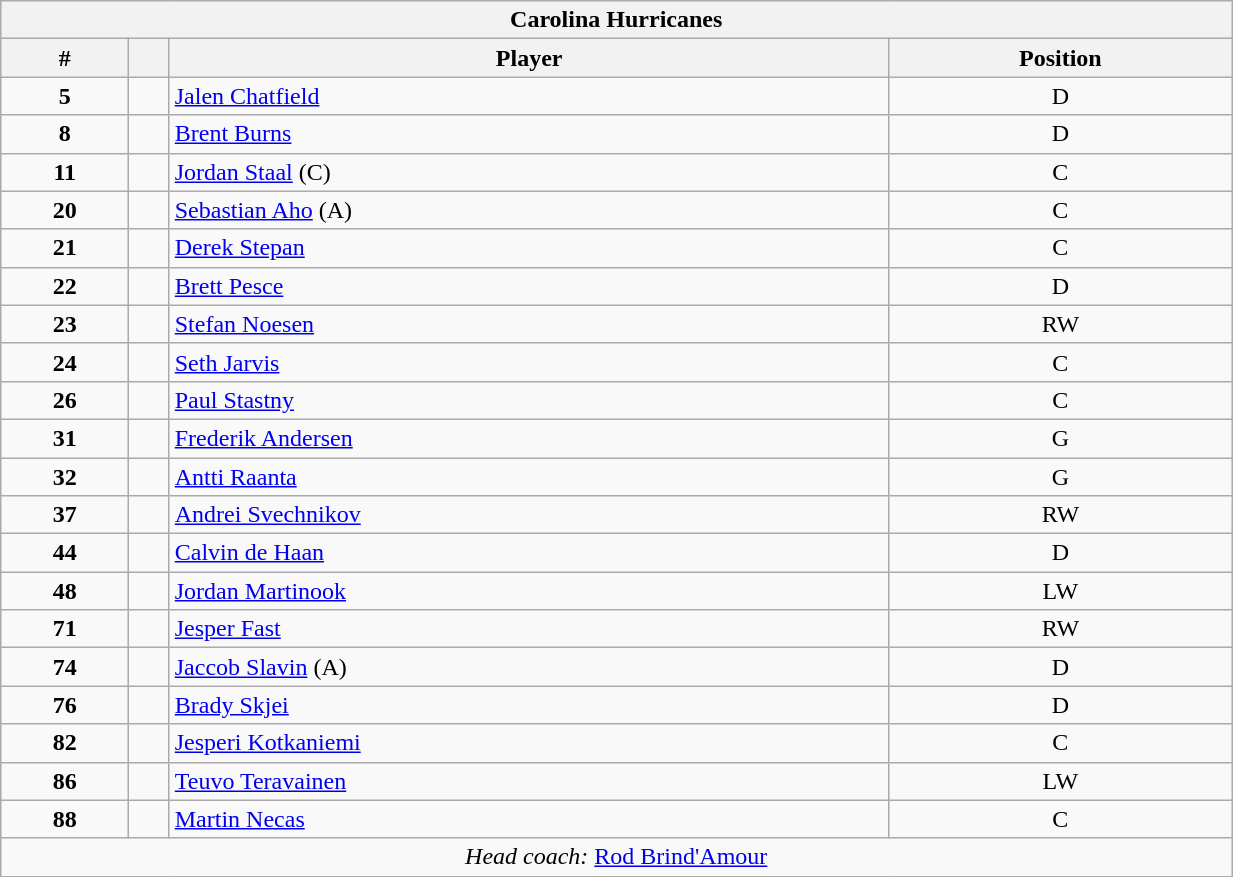<table class="wikitable" style="width:65%; text-align:center;">
<tr>
<th colspan=4>Carolina Hurricanes</th>
</tr>
<tr>
<th>#</th>
<th></th>
<th>Player</th>
<th>Position</th>
</tr>
<tr>
<td><strong>5</strong></td>
<td align=center></td>
<td align=left><a href='#'>Jalen Chatfield</a></td>
<td>D</td>
</tr>
<tr>
<td><strong>8</strong></td>
<td align=center></td>
<td align=left><a href='#'>Brent Burns</a></td>
<td>D</td>
</tr>
<tr>
<td><strong>11</strong></td>
<td align=center></td>
<td align=left><a href='#'>Jordan Staal</a> (C)</td>
<td>C</td>
</tr>
<tr>
<td><strong>20</strong></td>
<td align=center></td>
<td align=left><a href='#'>Sebastian Aho</a> (A)</td>
<td>C</td>
</tr>
<tr>
<td><strong>21</strong></td>
<td align=center></td>
<td align=left><a href='#'>Derek Stepan</a></td>
<td>C</td>
</tr>
<tr>
<td><strong>22</strong></td>
<td align=center></td>
<td align=left><a href='#'>Brett Pesce</a></td>
<td>D</td>
</tr>
<tr>
<td><strong>23</strong></td>
<td align=center></td>
<td align=left><a href='#'>Stefan Noesen</a></td>
<td>RW</td>
</tr>
<tr>
<td><strong>24</strong></td>
<td align=center></td>
<td align=left><a href='#'>Seth Jarvis</a></td>
<td>C</td>
</tr>
<tr>
<td><strong>26</strong></td>
<td align=center></td>
<td align=left><a href='#'>Paul Stastny</a></td>
<td>C</td>
</tr>
<tr>
<td><strong>31</strong></td>
<td align=center></td>
<td align=left><a href='#'>Frederik Andersen</a></td>
<td>G</td>
</tr>
<tr>
<td><strong>32</strong></td>
<td align=center></td>
<td align=left><a href='#'>Antti Raanta</a></td>
<td>G</td>
</tr>
<tr>
<td><strong>37</strong></td>
<td align=center></td>
<td align=left><a href='#'>Andrei Svechnikov</a></td>
<td>RW</td>
</tr>
<tr>
<td><strong>44</strong></td>
<td align=center></td>
<td align=left><a href='#'>Calvin de Haan</a></td>
<td>D</td>
</tr>
<tr>
<td><strong>48</strong></td>
<td align=center></td>
<td align=left><a href='#'>Jordan Martinook</a></td>
<td>LW</td>
</tr>
<tr>
<td><strong>71</strong></td>
<td align=center></td>
<td align=left><a href='#'>Jesper Fast</a></td>
<td>RW</td>
</tr>
<tr>
<td><strong>74</strong></td>
<td align=center></td>
<td align=left><a href='#'>Jaccob Slavin</a> (A)</td>
<td>D</td>
</tr>
<tr>
<td><strong>76</strong></td>
<td align=center></td>
<td align=left><a href='#'>Brady Skjei</a></td>
<td>D</td>
</tr>
<tr>
<td><strong>82</strong></td>
<td align=center></td>
<td align=left><a href='#'>Jesperi Kotkaniemi</a></td>
<td>C</td>
</tr>
<tr>
<td><strong>86</strong></td>
<td align=center></td>
<td align=left><a href='#'>Teuvo Teravainen</a></td>
<td>LW</td>
</tr>
<tr>
<td><strong>88</strong></td>
<td align=center></td>
<td align=left><a href='#'>Martin Necas</a></td>
<td>C</td>
</tr>
<tr>
<td colspan=4><em>Head coach:</em>  <a href='#'>Rod Brind'Amour</a></td>
</tr>
</table>
